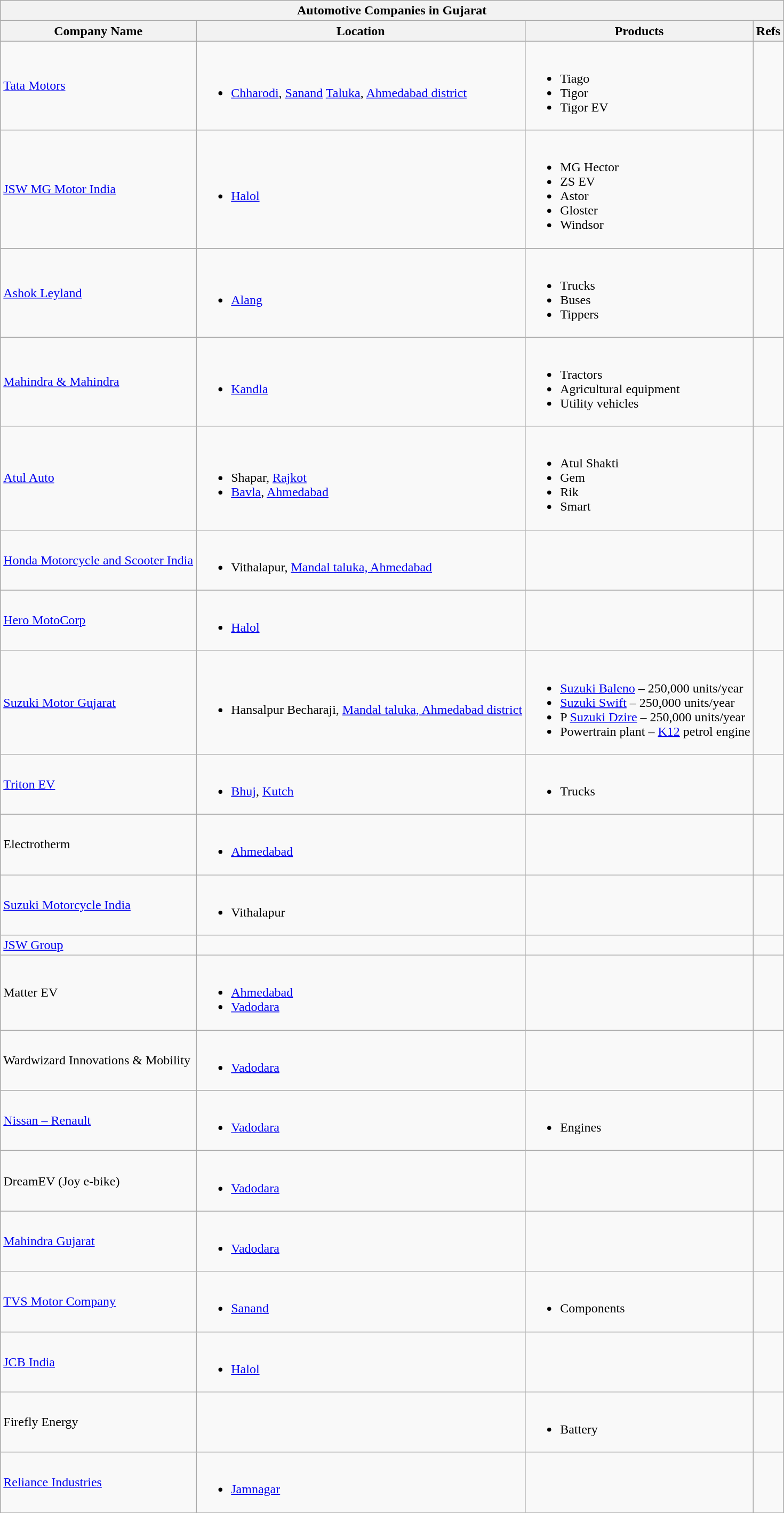<table class="wikitable sortable">
<tr>
<th colspan="4"><strong>Automotive Companies in Gujarat</strong></th>
</tr>
<tr>
<th>Company Name</th>
<th>Location</th>
<th>Products</th>
<th>Refs</th>
</tr>
<tr>
<td><a href='#'>Tata Motors</a></td>
<td><br><ul><li><a href='#'>Chharodi</a>, <a href='#'>Sanand</a> <a href='#'>Taluka</a>, <a href='#'>Ahmedabad district</a></li></ul></td>
<td><br><ul><li>Tiago</li><li>Tigor</li><li>Tigor EV</li></ul></td>
<td colspan="1"></td>
</tr>
<tr>
<td><a href='#'>JSW MG Motor India</a></td>
<td><br><ul><li><a href='#'>Halol</a></li></ul></td>
<td><br><ul><li>MG Hector</li><li>ZS EV</li><li>Astor</li><li>Gloster</li><li>Windsor</li></ul></td>
<td></td>
</tr>
<tr>
<td><a href='#'>Ashok Leyland</a></td>
<td><br><ul><li><a href='#'>Alang</a></li></ul></td>
<td><br><ul><li>Trucks</li><li>Buses</li><li>Tippers</li></ul></td>
<td></td>
</tr>
<tr>
<td><a href='#'>Mahindra & Mahindra</a></td>
<td><br><ul><li><a href='#'>Kandla</a></li></ul></td>
<td><br><ul><li>Tractors</li><li>Agricultural equipment</li><li>Utility vehicles</li></ul></td>
<td></td>
</tr>
<tr>
<td><a href='#'>Atul Auto</a></td>
<td><br><ul><li>Shapar, <a href='#'>Rajkot</a></li><li><a href='#'>Bavla</a>, <a href='#'>Ahmedabad</a></li></ul></td>
<td><br><ul><li>Atul Shakti</li><li>Gem</li><li>Rik</li><li>Smart</li></ul></td>
<td></td>
</tr>
<tr>
<td><a href='#'>Honda Motorcycle and Scooter India</a></td>
<td><br><ul><li>Vithalapur, <a href='#'>Mandal taluka, Ahmedabad</a></li></ul></td>
<td></td>
<td></td>
</tr>
<tr>
<td><a href='#'>Hero MotoCorp</a></td>
<td><br><ul><li><a href='#'>Halol</a></li></ul></td>
<td></td>
<td></td>
</tr>
<tr>
<td><a href='#'>Suzuki Motor Gujarat</a></td>
<td><br><ul><li>Hansalpur Becharaji, <a href='#'>Mandal taluka, Ahmedabad district</a></li></ul></td>
<td><br><ul><li><a href='#'>Suzuki Baleno</a> – 250,000 units/year</li><li><a href='#'>Suzuki Swift</a> – 250,000 units/year</li><li>P <a href='#'>Suzuki Dzire</a> – 250,000 units/year</li><li>Powertrain plant – <a href='#'>K12</a> petrol engine</li></ul></td>
<td></td>
</tr>
<tr>
<td><a href='#'>Triton EV</a></td>
<td><br><ul><li><a href='#'>Bhuj</a>, <a href='#'>Kutch</a></li></ul></td>
<td><br><ul><li>Trucks</li></ul></td>
<td></td>
</tr>
<tr>
<td>Electrotherm</td>
<td><br><ul><li><a href='#'>Ahmedabad</a></li></ul></td>
<td></td>
<td></td>
</tr>
<tr>
<td><a href='#'>Suzuki Motorcycle India</a></td>
<td><br><ul><li>Vithalapur</li></ul></td>
<td></td>
<td></td>
</tr>
<tr>
<td><a href='#'>JSW Group</a></td>
<td></td>
<td></td>
<td></td>
</tr>
<tr>
<td>Matter EV</td>
<td><br><ul><li><a href='#'>Ahmedabad</a></li><li><a href='#'>Vadodara</a></li></ul></td>
<td></td>
<td></td>
</tr>
<tr>
<td>Wardwizard Innovations & Mobility</td>
<td><br><ul><li><a href='#'>Vadodara</a></li></ul></td>
<td></td>
<td></td>
</tr>
<tr>
<td><a href='#'>Nissan – Renault</a></td>
<td><br><ul><li><a href='#'>Vadodara</a></li></ul></td>
<td><br><ul><li>Engines</li></ul></td>
<td></td>
</tr>
<tr>
<td>DreamEV (Joy e-bike)</td>
<td><br><ul><li><a href='#'>Vadodara</a></li></ul></td>
<td></td>
<td></td>
</tr>
<tr>
<td><a href='#'>Mahindra Gujarat</a></td>
<td><br><ul><li><a href='#'>Vadodara</a></li></ul></td>
<td></td>
<td></td>
</tr>
<tr>
<td><a href='#'>TVS Motor Company</a></td>
<td><br><ul><li><a href='#'>Sanand</a></li></ul></td>
<td><br><ul><li>Components</li></ul></td>
<td></td>
</tr>
<tr>
<td><a href='#'>JCB India</a></td>
<td><br><ul><li><a href='#'>Halol</a></li></ul></td>
<td></td>
<td></td>
</tr>
<tr>
<td>Firefly Energy</td>
<td></td>
<td><br><ul><li>Battery</li></ul></td>
<td></td>
</tr>
<tr>
<td><a href='#'>Reliance Industries</a></td>
<td><br><ul><li><a href='#'>Jamnagar</a></li></ul></td>
<td></td>
<td></td>
</tr>
</table>
